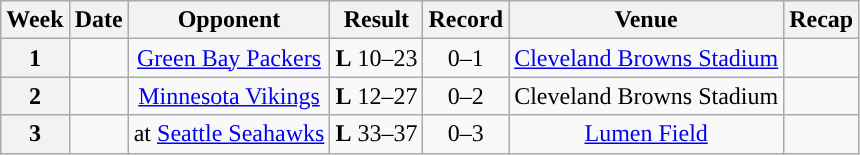<table class="wikitable" style="text-align:center">
<tr>
<th>Week</th>
<th>Date</th>
<th>Opponent</th>
<th>Result</th>
<th>Record</th>
<th>Venue</th>
<th>Recap</th>
</tr>
<tr>
<th>1</th>
<td></td>
<td><a href='#'>Green Bay Packers</a></td>
<td><strong>L</strong> 10–23</td>
<td>0–1</td>
<td><a href='#'>Cleveland Browns Stadium</a></td>
<td></td>
</tr>
<tr>
<th>2</th>
<td></td>
<td><a href='#'>Minnesota Vikings</a></td>
<td><strong>L</strong> 12–27</td>
<td>0–2</td>
<td>Cleveland Browns Stadium</td>
<td></td>
</tr>
<tr>
<th>3</th>
<td></td>
<td>at <a href='#'>Seattle Seahawks</a></td>
<td><strong>L</strong> 33–37</td>
<td>0–3</td>
<td><a href='#'>Lumen Field</a></td>
<td></td>
</tr>
</table>
